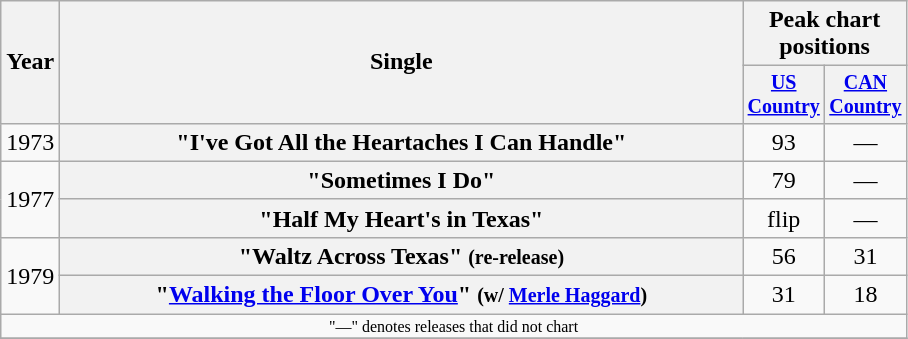<table class="wikitable plainrowheaders" style="text-align:center;">
<tr>
<th rowspan="2">Year</th>
<th rowspan="2" style="width:28em;">Single</th>
<th colspan="2">Peak chart<br>positions</th>
</tr>
<tr style="font-size:smaller;">
<th width="45"><a href='#'>US Country</a></th>
<th width="45"><a href='#'>CAN Country</a></th>
</tr>
<tr>
<td>1973</td>
<th scope="row">"I've Got All the Heartaches I Can Handle"</th>
<td>93</td>
<td>—</td>
</tr>
<tr>
<td rowspan="2">1977</td>
<th scope="row">"Sometimes I Do"</th>
<td>79</td>
<td>—</td>
</tr>
<tr>
<th scope="row">"Half My Heart's in Texas"</th>
<td>flip</td>
<td>—</td>
</tr>
<tr>
<td rowspan="2">1979</td>
<th scope="row">"Waltz Across Texas" <small>(re-release)</small></th>
<td>56</td>
<td>31</td>
</tr>
<tr>
<th scope="row">"<a href='#'>Walking the Floor Over You</a>" <small>(w/ <a href='#'>Merle Haggard</a>)</small></th>
<td>31</td>
<td>18</td>
</tr>
<tr>
<td colspan="4" style="font-size:8pt">"—" denotes releases that did not chart</td>
</tr>
<tr>
</tr>
</table>
